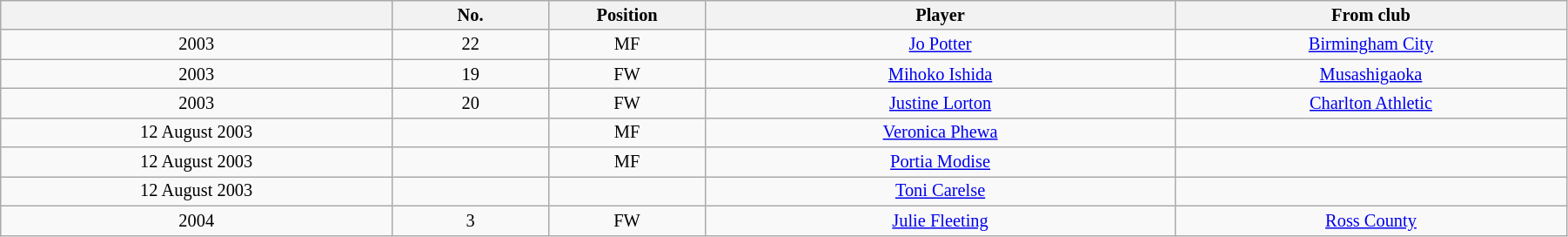<table class="wikitable sortable" style="width:95%; text-align:center; font-size:85%; text-align:center;">
<tr>
<th width="25%"></th>
<th width="10%">No.</th>
<th width="10%">Position</th>
<th>Player</th>
<th width="25%">From club</th>
</tr>
<tr>
<td>2003</td>
<td>22</td>
<td>MF</td>
<td> <a href='#'>Jo Potter</a></td>
<td> <a href='#'>Birmingham City</a></td>
</tr>
<tr>
<td>2003</td>
<td>19</td>
<td>FW</td>
<td><a href='#'>Mihoko Ishida</a></td>
<td><a href='#'>Musashigaoka</a></td>
</tr>
<tr>
<td>2003</td>
<td>20</td>
<td>FW</td>
<td> <a href='#'>Justine Lorton</a></td>
<td> <a href='#'>Charlton Athletic</a></td>
</tr>
<tr>
<td>12 August 2003</td>
<td></td>
<td>MF</td>
<td> <a href='#'>Veronica Phewa</a></td>
<td></td>
</tr>
<tr>
<td>12 August 2003</td>
<td></td>
<td>MF</td>
<td> <a href='#'>Portia Modise</a></td>
<td></td>
</tr>
<tr>
<td>12 August 2003</td>
<td></td>
<td></td>
<td> <a href='#'>Toni Carelse</a></td>
<td></td>
</tr>
<tr>
<td>2004</td>
<td>3</td>
<td>FW</td>
<td> <a href='#'>Julie Fleeting</a></td>
<td> <a href='#'>Ross County</a></td>
</tr>
</table>
